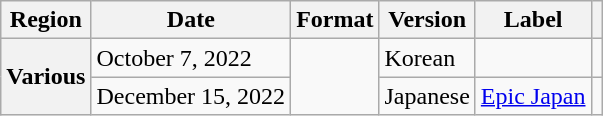<table class="wikitable plainrowheaders">
<tr>
<th scope="col">Region</th>
<th scope="col">Date</th>
<th scope="col">Format</th>
<th scope="col">Version</th>
<th scope="col">Label</th>
<th scope="col"></th>
</tr>
<tr>
<th scope="row" rowspan="2">Various</th>
<td>October 7, 2022</td>
<td rowspan="2"></td>
<td>Korean</td>
<td></td>
<td style="text-align:center"></td>
</tr>
<tr>
<td>December 15, 2022</td>
<td>Japanese</td>
<td><a href='#'>Epic Japan</a></td>
<td style="text-align:center"></td>
</tr>
</table>
